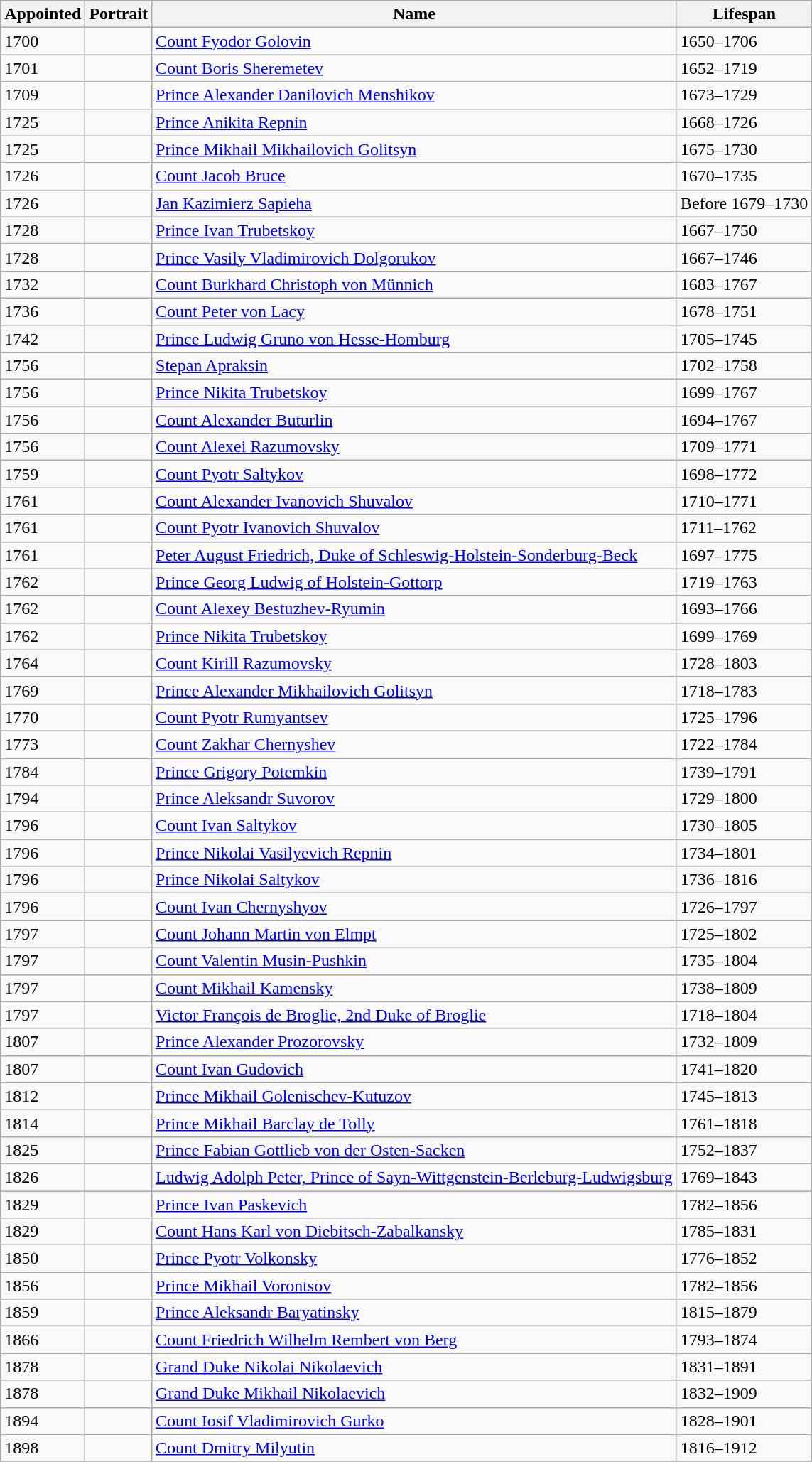<table class="wikitable sortable">
<tr>
<th>Appointed</th>
<th>Portrait</th>
<th>Name</th>
<th>Lifespan</th>
</tr>
<tr>
<td>1700</td>
<td></td>
<td><a href='#'>Count Fyodor Golovin</a></td>
<td>1650–1706</td>
</tr>
<tr>
<td>1701</td>
<td></td>
<td><a href='#'>Count Boris Sheremetev</a></td>
<td>1652–1719</td>
</tr>
<tr>
<td>1709</td>
<td></td>
<td><a href='#'>Prince Alexander Danilovich Menshikov</a></td>
<td>1673–1729</td>
</tr>
<tr>
<td>1725</td>
<td></td>
<td><a href='#'>Prince Anikita Repnin</a></td>
<td>1668–1726</td>
</tr>
<tr>
<td>1725</td>
<td></td>
<td><a href='#'>Prince Mikhail Mikhailovich Golitsyn</a></td>
<td>1675–1730</td>
</tr>
<tr>
<td>1726</td>
<td></td>
<td><a href='#'>Count Jacob Bruce</a></td>
<td>1670–1735</td>
</tr>
<tr>
<td>1726</td>
<td></td>
<td><a href='#'>Jan Kazimierz Sapieha</a></td>
<td>Before 1679–1730</td>
</tr>
<tr>
<td>1728</td>
<td></td>
<td><a href='#'>Prince Ivan Trubetskoy</a></td>
<td>1667–1750</td>
</tr>
<tr>
<td>1728</td>
<td></td>
<td><a href='#'>Prince Vasily Vladimirovich Dolgorukov</a></td>
<td>1667–1746</td>
</tr>
<tr>
<td>1732</td>
<td></td>
<td><a href='#'>Count Burkhard Christoph von Münnich</a></td>
<td>1683–1767</td>
</tr>
<tr>
<td>1736</td>
<td></td>
<td><a href='#'>Count Peter von Lacy</a></td>
<td>1678–1751</td>
</tr>
<tr>
<td>1742</td>
<td></td>
<td><a href='#'>Prince Ludwig Gruno von Hesse-Homburg</a></td>
<td>1705–1745</td>
</tr>
<tr>
<td>1756</td>
<td></td>
<td><a href='#'>Stepan Apraksin</a></td>
<td>1702–1758</td>
</tr>
<tr>
<td>1756</td>
<td></td>
<td><a href='#'>Prince Nikita Trubetskoy</a></td>
<td>1699–1767</td>
</tr>
<tr>
<td>1756</td>
<td></td>
<td><a href='#'>Count Alexander Buturlin</a></td>
<td>1694–1767</td>
</tr>
<tr>
<td>1756</td>
<td></td>
<td><a href='#'>Count Alexei Razumovsky</a></td>
<td>1709–1771</td>
</tr>
<tr>
<td>1759</td>
<td></td>
<td><a href='#'>Count Pyotr Saltykov</a></td>
<td>1698–1772</td>
</tr>
<tr>
<td>1761</td>
<td></td>
<td><a href='#'>Count Alexander Ivanovich Shuvalov</a></td>
<td>1710–1771</td>
</tr>
<tr>
<td>1761</td>
<td></td>
<td><a href='#'>Count Pyotr Ivanovich Shuvalov</a></td>
<td>1711–1762</td>
</tr>
<tr>
<td>1761</td>
<td></td>
<td><a href='#'>Peter August Friedrich, Duke of Schleswig-Holstein-Sonderburg-Beck</a></td>
<td>1697–1775</td>
</tr>
<tr>
<td>1762</td>
<td></td>
<td><a href='#'>Prince Georg Ludwig of Holstein-Gottorp</a></td>
<td>1719–1763</td>
</tr>
<tr>
<td>1762</td>
<td></td>
<td><a href='#'>Count Alexey Bestuzhev-Ryumin</a></td>
<td>1693–1766</td>
</tr>
<tr>
<td>1762</td>
<td></td>
<td><a href='#'>Prince Nikita Trubetskoy</a></td>
<td>1699–1769</td>
</tr>
<tr>
<td>1764</td>
<td></td>
<td><a href='#'>Count Kirill Razumovsky</a></td>
<td>1728–1803</td>
</tr>
<tr>
<td>1769</td>
<td></td>
<td><a href='#'>Prince Alexander Mikhailovich Golitsyn</a></td>
<td>1718–1783</td>
</tr>
<tr>
<td>1770</td>
<td></td>
<td><a href='#'>Count Pyotr Rumyantsev</a></td>
<td>1725–1796</td>
</tr>
<tr>
<td>1773</td>
<td></td>
<td><a href='#'>Count Zakhar Chernyshev</a></td>
<td>1722–1784</td>
</tr>
<tr>
<td>1784</td>
<td></td>
<td><a href='#'>Prince Grigory Potemkin</a></td>
<td>1739–1791</td>
</tr>
<tr>
<td>1794</td>
<td></td>
<td><a href='#'>Prince Aleksandr Suvorov</a></td>
<td>1729–1800</td>
</tr>
<tr>
<td>1796</td>
<td></td>
<td><a href='#'>Count Ivan Saltykov</a></td>
<td>1730–1805</td>
</tr>
<tr>
<td>1796</td>
<td></td>
<td><a href='#'>Prince Nikolai Vasilyevich Repnin</a></td>
<td>1734–1801</td>
</tr>
<tr>
<td>1796</td>
<td></td>
<td><a href='#'>Prince Nikolai Saltykov</a></td>
<td>1736–1816</td>
</tr>
<tr>
<td>1796</td>
<td></td>
<td><a href='#'>Count Ivan Chernyshyov</a></td>
<td>1726–1797</td>
</tr>
<tr>
<td>1797</td>
<td></td>
<td><a href='#'>Count Johann Martin von Elmpt</a></td>
<td>1725–1802</td>
</tr>
<tr>
<td>1797</td>
<td></td>
<td><a href='#'>Count Valentin Musin-Pushkin</a></td>
<td>1735–1804</td>
</tr>
<tr>
<td>1797</td>
<td></td>
<td><a href='#'>Count Mikhail Kamensky</a></td>
<td>1738–1809</td>
</tr>
<tr>
<td>1797</td>
<td></td>
<td><a href='#'>Victor François de Broglie, 2nd Duke of Broglie</a></td>
<td>1718–1804</td>
</tr>
<tr>
<td>1807</td>
<td></td>
<td><a href='#'>Prince Alexander Prozorovsky</a></td>
<td>1732–1809</td>
</tr>
<tr>
<td>1807</td>
<td></td>
<td><a href='#'>Count Ivan Gudovich</a></td>
<td>1741–1820</td>
</tr>
<tr>
<td>1812</td>
<td></td>
<td><a href='#'>Prince Mikhail Golenischev-Kutuzov</a></td>
<td>1745–1813</td>
</tr>
<tr>
<td>1814</td>
<td></td>
<td><a href='#'>Prince Mikhail Barclay de Tolly</a></td>
<td>1761–1818</td>
</tr>
<tr>
<td>1825</td>
<td></td>
<td><a href='#'>Prince Fabian Gottlieb von der Osten-Sacken</a></td>
<td>1752–1837</td>
</tr>
<tr>
<td>1826</td>
<td></td>
<td><a href='#'>Ludwig Adolph Peter, Prince of Sayn-Wittgenstein-Berleburg-Ludwigsburg</a></td>
<td>1769–1843</td>
</tr>
<tr>
<td>1829</td>
<td></td>
<td><a href='#'>Prince Ivan Paskevich</a></td>
<td>1782–1856</td>
</tr>
<tr>
<td>1829</td>
<td></td>
<td><a href='#'>Count Hans Karl von Diebitsch-Zabalkansky</a></td>
<td>1785–1831</td>
</tr>
<tr>
<td>1850</td>
<td></td>
<td><a href='#'>Prince Pyotr Volkonsky</a></td>
<td>1776–1852</td>
</tr>
<tr>
<td>1856</td>
<td></td>
<td><a href='#'>Prince Mikhail Vorontsov</a></td>
<td>1782–1856</td>
</tr>
<tr>
<td>1859</td>
<td></td>
<td><a href='#'>Prince Aleksandr Baryatinsky</a></td>
<td>1815–1879</td>
</tr>
<tr>
<td>1866</td>
<td></td>
<td><a href='#'>Count Friedrich Wilhelm Rembert von Berg</a></td>
<td>1793–1874</td>
</tr>
<tr>
<td>1878</td>
<td></td>
<td><a href='#'>Grand Duke Nikolai Nikolaevich</a></td>
<td>1831–1891</td>
</tr>
<tr>
<td>1878</td>
<td></td>
<td><a href='#'>Grand Duke Mikhail Nikolaevich</a></td>
<td>1832–1909</td>
</tr>
<tr>
<td>1894</td>
<td></td>
<td><a href='#'>Count Iosif Vladimirovich Gurko</a></td>
<td>1828–1901</td>
</tr>
<tr>
<td>1898</td>
<td></td>
<td><a href='#'>Count Dmitry Milyutin</a></td>
<td>1816–1912</td>
</tr>
<tr>
</tr>
</table>
